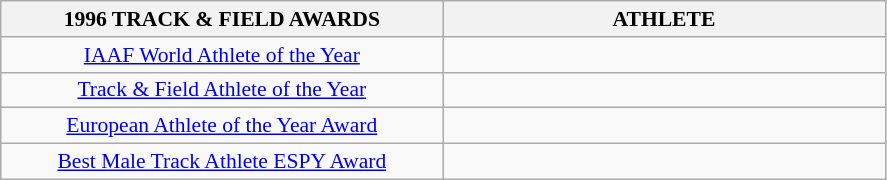<table class="wikitable" style="border-collapse: collapse; font-size: 90%;">
<tr>
<th align="center" style="width: 20em">1996 TRACK & FIELD AWARDS</th>
<th align="center" style="width: 20em">ATHLETE</th>
</tr>
<tr>
<td align="center"><a href='#'>IAAF World Athlete of the Year</a></td>
<td></td>
</tr>
<tr>
<td align="center"><a href='#'>Track & Field Athlete of the Year</a></td>
<td></td>
</tr>
<tr>
<td align="center"><a href='#'>European Athlete of the Year Award</a></td>
<td></td>
</tr>
<tr>
<td align="center"><a href='#'>Best Male Track Athlete ESPY Award</a></td>
<td></td>
</tr>
</table>
